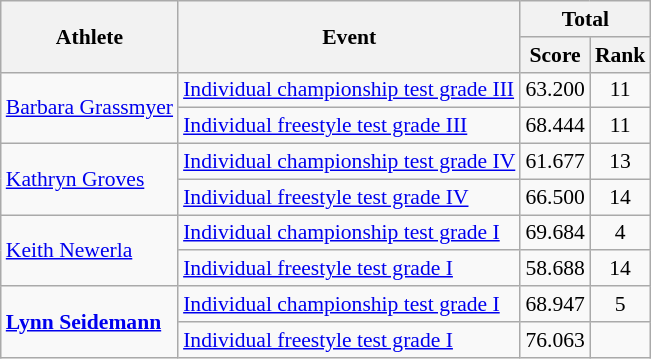<table class=wikitable style="font-size:90%">
<tr>
<th rowspan="2">Athlete</th>
<th rowspan="2">Event</th>
<th colspan="2">Total</th>
</tr>
<tr>
<th>Score</th>
<th>Rank</th>
</tr>
<tr>
<td rowspan="2"><a href='#'>Barbara Grassmyer</a></td>
<td><a href='#'>Individual championship test grade III</a></td>
<td align="center">63.200</td>
<td align="center">11</td>
</tr>
<tr>
<td><a href='#'>Individual freestyle test grade III</a></td>
<td align="center">68.444</td>
<td align="center">11</td>
</tr>
<tr>
<td rowspan="2"><a href='#'>Kathryn Groves</a></td>
<td><a href='#'>Individual championship test grade IV</a></td>
<td align="center">61.677</td>
<td align="center">13</td>
</tr>
<tr>
<td><a href='#'>Individual freestyle test grade IV</a></td>
<td align="center">66.500</td>
<td align="center">14</td>
</tr>
<tr>
<td rowspan="2"><a href='#'>Keith Newerla</a></td>
<td><a href='#'>Individual championship test grade I</a></td>
<td align="center">69.684</td>
<td align="center">4</td>
</tr>
<tr>
<td><a href='#'>Individual freestyle test grade I</a></td>
<td align="center">58.688</td>
<td align="center">14</td>
</tr>
<tr>
<td rowspan="2"><strong><a href='#'>Lynn Seidemann</a></strong></td>
<td><a href='#'>Individual championship test grade I</a></td>
<td align="center">68.947</td>
<td align="center">5</td>
</tr>
<tr>
<td><a href='#'>Individual freestyle test grade I</a></td>
<td align="center">76.063</td>
<td align="center"></td>
</tr>
</table>
